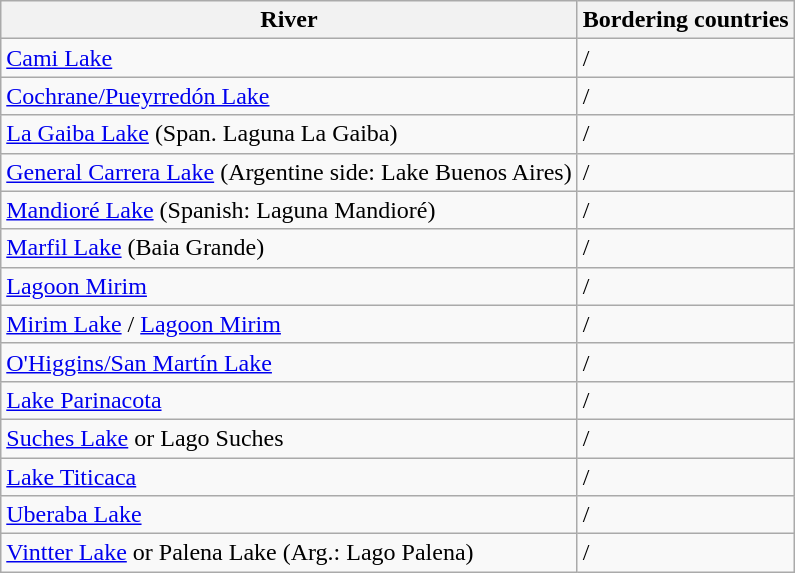<table class="wikitable sortable">
<tr>
<th>River</th>
<th>Bordering countries</th>
</tr>
<tr>
<td><a href='#'>Cami Lake</a></td>
<td>/ </td>
</tr>
<tr>
<td><a href='#'>Cochrane/Pueyrredón Lake</a></td>
<td>/ </td>
</tr>
<tr>
<td><a href='#'>La Gaiba Lake</a> (Span. Laguna La Gaiba)</td>
<td>/ </td>
</tr>
<tr>
<td><a href='#'>General Carrera Lake</a> (Argentine side: Lake Buenos Aires)</td>
<td>/ </td>
</tr>
<tr>
<td><a href='#'>Mandioré Lake</a> (Spanish: Laguna Mandioré)</td>
<td>/ </td>
</tr>
<tr>
<td><a href='#'>Marfil Lake</a> (Baia Grande)</td>
<td>/ </td>
</tr>
<tr>
<td><a href='#'>Lagoon Mirim</a></td>
<td>/ </td>
</tr>
<tr>
<td><a href='#'>Mirim Lake</a> / <a href='#'>Lagoon Mirim</a></td>
<td>/ </td>
</tr>
<tr>
<td><a href='#'>O'Higgins/San Martín Lake</a></td>
<td>/ </td>
</tr>
<tr>
<td><a href='#'>Lake Parinacota</a></td>
<td>/ </td>
</tr>
<tr>
<td><a href='#'>Suches Lake</a> or Lago Suches</td>
<td>/ </td>
</tr>
<tr>
<td><a href='#'>Lake Titicaca</a></td>
<td>/ </td>
</tr>
<tr>
<td><a href='#'>Uberaba Lake</a></td>
<td>/ </td>
</tr>
<tr>
<td><a href='#'>Vintter Lake</a> or Palena Lake (Arg.: Lago Palena)</td>
<td>/ </td>
</tr>
</table>
